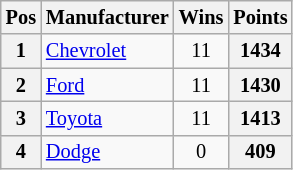<table class="wikitable" style="font-size:85%; text-align:center;">
<tr>
<th>Pos</th>
<th>Manufacturer</th>
<th>Wins</th>
<th>Points</th>
</tr>
<tr>
<th>1</th>
<td align=left><a href='#'>Chevrolet</a></td>
<td>11</td>
<th>1434</th>
</tr>
<tr>
<th>2</th>
<td align=left><a href='#'>Ford</a></td>
<td>11</td>
<th>1430</th>
</tr>
<tr>
<th>3</th>
<td align=left><a href='#'>Toyota</a></td>
<td>11</td>
<th>1413</th>
</tr>
<tr>
<th>4</th>
<td align=left><a href='#'>Dodge</a></td>
<td>0</td>
<th>409</th>
</tr>
</table>
